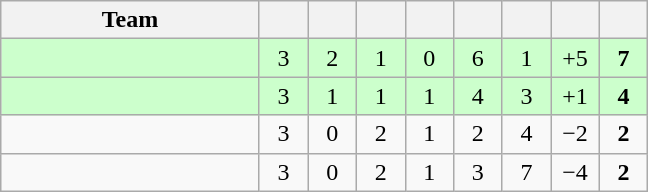<table class="wikitable" style="text-align:center">
<tr>
<th width="165">Team</th>
<th width=25></th>
<th width=25></th>
<th width=25></th>
<th width=25></th>
<th width=25></th>
<th width=25></th>
<th width=25></th>
<th width=25></th>
</tr>
<tr bgcolor=#ccffcc>
<td align="left"></td>
<td>3</td>
<td>2</td>
<td>1</td>
<td>0</td>
<td>6</td>
<td>1</td>
<td>+5</td>
<td><strong>7</strong></td>
</tr>
<tr bgcolor=#ccffcc>
<td align="left"></td>
<td>3</td>
<td>1</td>
<td>1</td>
<td>1</td>
<td>4</td>
<td>3</td>
<td>+1</td>
<td><strong>4</strong></td>
</tr>
<tr>
<td align="left"></td>
<td>3</td>
<td>0</td>
<td>2</td>
<td>1</td>
<td>2</td>
<td>4</td>
<td>−2</td>
<td><strong>2</strong></td>
</tr>
<tr>
<td align="left"></td>
<td>3</td>
<td>0</td>
<td>2</td>
<td>1</td>
<td>3</td>
<td>7</td>
<td>−4</td>
<td><strong>2</strong></td>
</tr>
</table>
